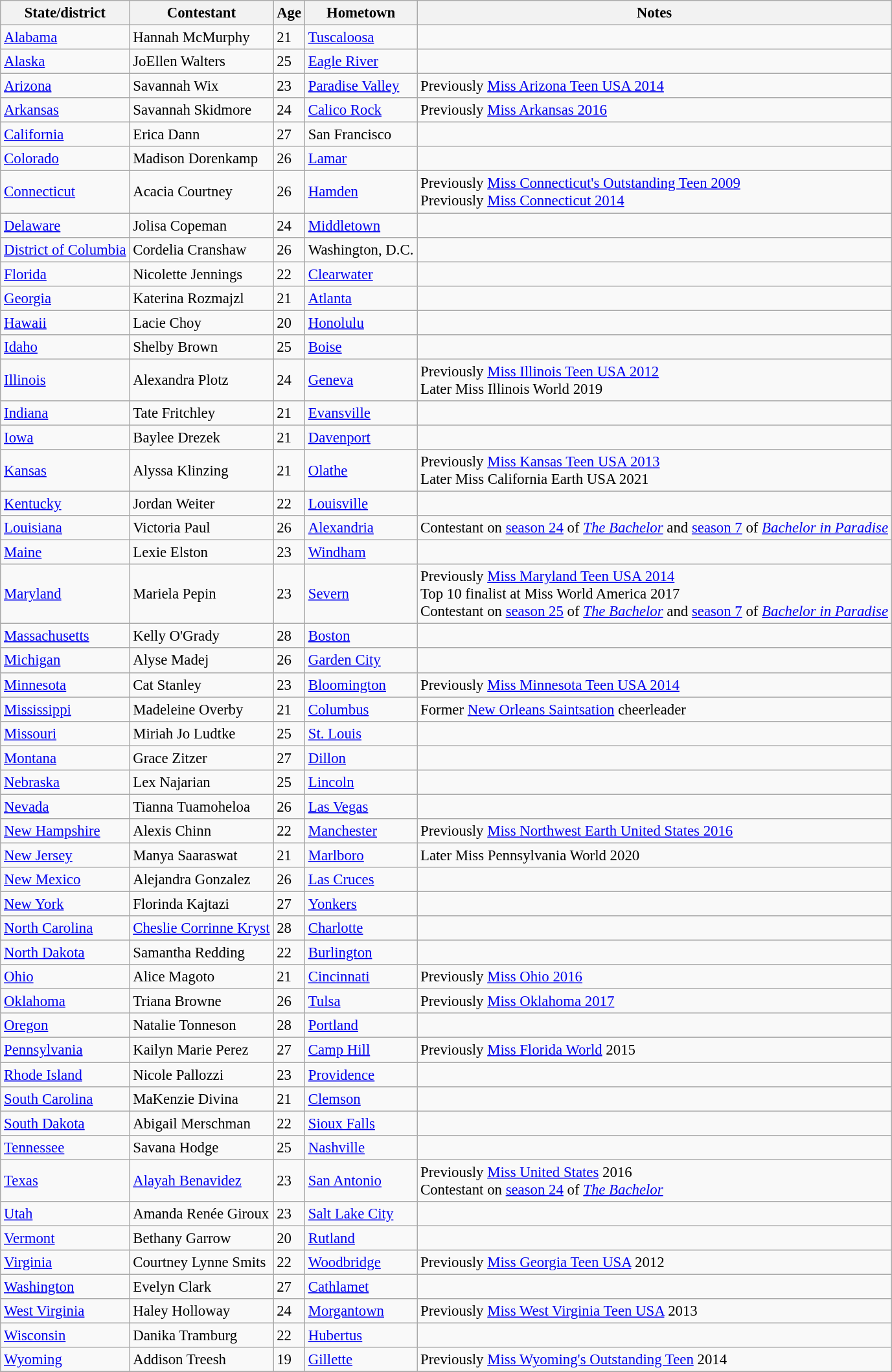<table class="wikitable sortable" style="font-size: 95%;">
<tr>
<th>State/district</th>
<th>Contestant</th>
<th>Age</th>
<th>Hometown</th>
<th>Notes</th>
</tr>
<tr>
<td><a href='#'>Alabama</a></td>
<td>Hannah McMurphy</td>
<td>21</td>
<td><a href='#'>Tuscaloosa</a></td>
<td></td>
</tr>
<tr>
<td><a href='#'>Alaska</a></td>
<td>JoEllen Walters</td>
<td>25</td>
<td><a href='#'>Eagle River</a></td>
<td></td>
</tr>
<tr>
<td><a href='#'>Arizona</a></td>
<td>Savannah Wix</td>
<td>23</td>
<td><a href='#'>Paradise Valley</a></td>
<td>Previously <a href='#'>Miss Arizona Teen USA 2014</a></td>
</tr>
<tr>
<td><a href='#'>Arkansas</a></td>
<td>Savannah Skidmore</td>
<td>24</td>
<td><a href='#'>Calico Rock</a></td>
<td>Previously <a href='#'>Miss Arkansas 2016</a></td>
</tr>
<tr>
<td><a href='#'>California</a></td>
<td>Erica Dann</td>
<td>27</td>
<td>San Francisco</td>
<td></td>
</tr>
<tr>
<td><a href='#'>Colorado</a></td>
<td>Madison Dorenkamp</td>
<td>26</td>
<td><a href='#'>Lamar</a></td>
<td></td>
</tr>
<tr>
<td><a href='#'>Connecticut</a></td>
<td>Acacia Courtney</td>
<td>26</td>
<td><a href='#'>Hamden</a></td>
<td>Previously <a href='#'>Miss Connecticut's Outstanding Teen 2009</a><br>Previously <a href='#'>Miss Connecticut 2014</a></td>
</tr>
<tr>
<td><a href='#'>Delaware</a></td>
<td>Jolisa Copeman</td>
<td>24</td>
<td><a href='#'>Middletown</a></td>
<td></td>
</tr>
<tr>
<td><a href='#'>District of Columbia</a></td>
<td>Cordelia Cranshaw</td>
<td>26</td>
<td>Washington, D.C.</td>
<td></td>
</tr>
<tr>
<td><a href='#'>Florida</a></td>
<td>Nicolette Jennings</td>
<td>22</td>
<td><a href='#'>Clearwater</a></td>
<td></td>
</tr>
<tr>
<td><a href='#'>Georgia</a></td>
<td>Katerina Rozmajzl</td>
<td>21</td>
<td><a href='#'>Atlanta</a></td>
<td></td>
</tr>
<tr>
<td><a href='#'>Hawaii</a></td>
<td>Lacie Choy</td>
<td>20</td>
<td><a href='#'>Honolulu</a></td>
<td></td>
</tr>
<tr>
<td><a href='#'>Idaho</a></td>
<td>Shelby Brown</td>
<td>25</td>
<td><a href='#'>Boise</a></td>
<td></td>
</tr>
<tr>
<td><a href='#'>Illinois</a></td>
<td>Alexandra Plotz</td>
<td>24</td>
<td><a href='#'>Geneva</a></td>
<td>Previously <a href='#'>Miss Illinois Teen USA 2012</a><br>Later Miss Illinois World 2019</td>
</tr>
<tr>
<td><a href='#'>Indiana</a></td>
<td>Tate Fritchley</td>
<td>21</td>
<td><a href='#'>Evansville</a></td>
<td></td>
</tr>
<tr>
<td><a href='#'>Iowa</a></td>
<td>Baylee Drezek</td>
<td>21</td>
<td><a href='#'>Davenport</a></td>
<td></td>
</tr>
<tr>
<td><a href='#'>Kansas</a></td>
<td>Alyssa Klinzing</td>
<td>21</td>
<td><a href='#'>Olathe</a></td>
<td>Previously <a href='#'>Miss Kansas Teen USA 2013</a><br>Later Miss California Earth USA 2021</td>
</tr>
<tr>
<td><a href='#'>Kentucky</a></td>
<td>Jordan Weiter</td>
<td>22</td>
<td><a href='#'>Louisville</a></td>
<td></td>
</tr>
<tr>
<td><a href='#'>Louisiana</a></td>
<td>Victoria Paul</td>
<td>26</td>
<td><a href='#'>Alexandria</a></td>
<td>Contestant on <a href='#'>season 24</a> of <em><a href='#'>The Bachelor</a></em> and <a href='#'>season 7</a> of <em><a href='#'>Bachelor in Paradise</a></em></td>
</tr>
<tr>
<td><a href='#'>Maine</a></td>
<td>Lexie Elston</td>
<td>23</td>
<td><a href='#'>Windham</a></td>
<td></td>
</tr>
<tr>
<td><a href='#'>Maryland</a></td>
<td>Mariela Pepin</td>
<td>23</td>
<td><a href='#'>Severn</a></td>
<td>Previously <a href='#'>Miss Maryland Teen USA 2014</a><br>Top 10 finalist at Miss World America 2017<br>Contestant on <a href='#'>season 25</a> of <em><a href='#'>The Bachelor</a></em> and <a href='#'>season 7</a> of <em><a href='#'>Bachelor in Paradise</a></em></td>
</tr>
<tr>
<td><a href='#'>Massachusetts</a></td>
<td>Kelly O'Grady</td>
<td>28</td>
<td><a href='#'>Boston</a></td>
<td></td>
</tr>
<tr>
<td><a href='#'>Michigan</a></td>
<td>Alyse Madej</td>
<td>26</td>
<td><a href='#'>Garden City</a></td>
<td></td>
</tr>
<tr>
<td><a href='#'>Minnesota</a></td>
<td>Cat Stanley</td>
<td>23</td>
<td><a href='#'>Bloomington</a></td>
<td>Previously <a href='#'>Miss Minnesota Teen USA 2014</a></td>
</tr>
<tr>
<td><a href='#'>Mississippi</a></td>
<td>Madeleine Overby</td>
<td>21</td>
<td><a href='#'>Columbus</a></td>
<td>Former <a href='#'>New Orleans Saintsation</a> cheerleader</td>
</tr>
<tr>
<td><a href='#'>Missouri</a></td>
<td>Miriah Jo Ludtke</td>
<td>25</td>
<td><a href='#'>St. Louis</a></td>
<td></td>
</tr>
<tr>
<td><a href='#'>Montana</a></td>
<td>Grace Zitzer</td>
<td>27</td>
<td><a href='#'>Dillon</a></td>
<td></td>
</tr>
<tr>
<td><a href='#'>Nebraska</a></td>
<td>Lex Najarian</td>
<td>25</td>
<td><a href='#'>Lincoln</a></td>
<td></td>
</tr>
<tr>
<td><a href='#'>Nevada</a></td>
<td>Tianna Tuamoheloa</td>
<td>26</td>
<td><a href='#'>Las Vegas</a></td>
<td></td>
</tr>
<tr>
<td><a href='#'>New Hampshire</a></td>
<td>Alexis Chinn</td>
<td>22</td>
<td><a href='#'>Manchester</a></td>
<td>Previously <a href='#'>Miss Northwest Earth United States 2016</a></td>
</tr>
<tr>
<td><a href='#'>New Jersey</a></td>
<td>Manya Saaraswat</td>
<td>21</td>
<td><a href='#'>Marlboro</a></td>
<td>Later Miss Pennsylvania World 2020</td>
</tr>
<tr>
<td><a href='#'>New Mexico</a></td>
<td>Alejandra Gonzalez</td>
<td>26</td>
<td><a href='#'>Las Cruces</a></td>
<td></td>
</tr>
<tr>
<td><a href='#'>New York</a></td>
<td>Florinda Kajtazi</td>
<td>27</td>
<td><a href='#'>Yonkers</a></td>
<td></td>
</tr>
<tr>
<td><a href='#'>North Carolina</a></td>
<td><a href='#'>Cheslie Corrinne Kryst</a></td>
<td>28</td>
<td><a href='#'>Charlotte</a></td>
<td></td>
</tr>
<tr>
<td><a href='#'>North Dakota</a></td>
<td>Samantha Redding</td>
<td>22</td>
<td><a href='#'>Burlington</a></td>
<td></td>
</tr>
<tr>
<td><a href='#'>Ohio</a></td>
<td>Alice Magoto</td>
<td>21</td>
<td><a href='#'>Cincinnati</a></td>
<td>Previously <a href='#'>Miss Ohio 2016</a></td>
</tr>
<tr>
<td><a href='#'>Oklahoma</a></td>
<td>Triana Browne</td>
<td>26</td>
<td><a href='#'>Tulsa</a></td>
<td>Previously <a href='#'>Miss Oklahoma 2017</a></td>
</tr>
<tr>
<td><a href='#'>Oregon</a></td>
<td>Natalie Tonneson</td>
<td>28</td>
<td><a href='#'>Portland</a></td>
<td></td>
</tr>
<tr>
<td><a href='#'>Pennsylvania</a></td>
<td>Kailyn Marie Perez</td>
<td>27</td>
<td><a href='#'>Camp Hill</a></td>
<td>Previously <a href='#'>Miss Florida World</a> 2015</td>
</tr>
<tr>
<td><a href='#'>Rhode Island</a></td>
<td>Nicole Pallozzi</td>
<td>23</td>
<td><a href='#'>Providence</a></td>
<td></td>
</tr>
<tr>
<td><a href='#'>South Carolina</a></td>
<td>MaKenzie Divina</td>
<td>21</td>
<td><a href='#'>Clemson</a></td>
<td></td>
</tr>
<tr>
<td><a href='#'>South Dakota</a></td>
<td>Abigail Merschman</td>
<td>22</td>
<td><a href='#'>Sioux Falls</a></td>
<td></td>
</tr>
<tr>
<td><a href='#'>Tennessee</a></td>
<td>Savana Hodge</td>
<td>25</td>
<td><a href='#'>Nashville</a></td>
<td></td>
</tr>
<tr>
<td><a href='#'>Texas</a></td>
<td><a href='#'>Alayah Benavidez</a></td>
<td>23</td>
<td><a href='#'>San Antonio</a></td>
<td>Previously <a href='#'>Miss United States</a> 2016<br>Contestant on <a href='#'>season 24</a> of <em><a href='#'>The Bachelor</a></em></td>
</tr>
<tr>
<td><a href='#'>Utah</a></td>
<td>Amanda Renée Giroux</td>
<td>23</td>
<td><a href='#'>Salt Lake City</a></td>
<td></td>
</tr>
<tr>
<td><a href='#'>Vermont</a></td>
<td>Bethany Garrow</td>
<td>20</td>
<td><a href='#'>Rutland</a></td>
<td></td>
</tr>
<tr>
<td><a href='#'>Virginia</a></td>
<td>Courtney Lynne Smits</td>
<td>22</td>
<td><a href='#'>Woodbridge</a></td>
<td>Previously <a href='#'>Miss Georgia Teen USA</a> 2012</td>
</tr>
<tr>
<td><a href='#'>Washington</a></td>
<td>Evelyn Clark</td>
<td>27</td>
<td><a href='#'>Cathlamet</a></td>
<td></td>
</tr>
<tr>
<td><a href='#'>West Virginia</a></td>
<td>Haley Holloway</td>
<td>24</td>
<td><a href='#'>Morgantown</a></td>
<td>Previously <a href='#'>Miss West Virginia Teen USA</a> 2013</td>
</tr>
<tr>
<td><a href='#'>Wisconsin</a></td>
<td>Danika Tramburg</td>
<td>22</td>
<td><a href='#'>Hubertus</a></td>
<td></td>
</tr>
<tr>
<td><a href='#'>Wyoming</a></td>
<td>Addison Treesh</td>
<td>19</td>
<td><a href='#'>Gillette</a></td>
<td>Previously <a href='#'>Miss Wyoming's Outstanding Teen</a> 2014</td>
</tr>
<tr>
</tr>
</table>
